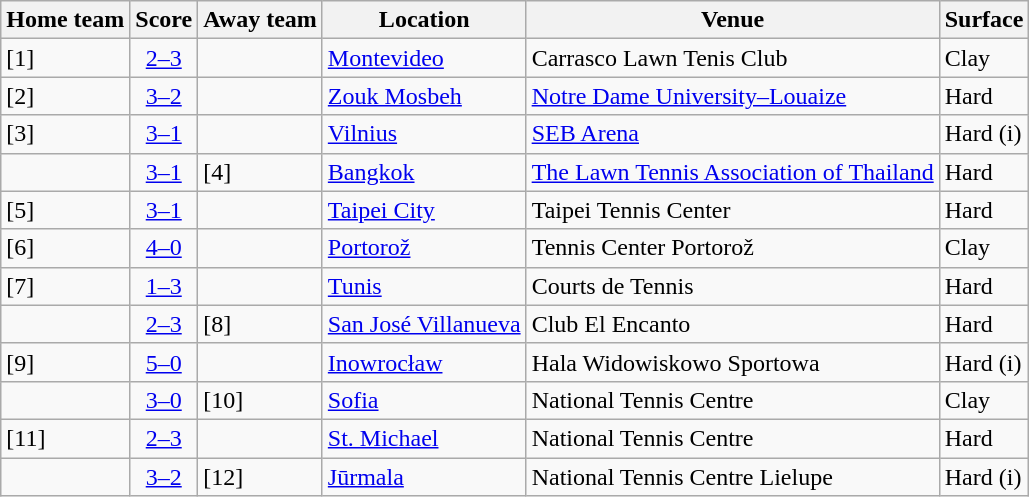<table class="wikitable">
<tr>
<th>Home team</th>
<th>Score</th>
<th>Away team</th>
<th>Location</th>
<th>Venue</th>
<th>Surface</th>
</tr>
<tr>
<td> [1]</td>
<td style="text-align:center;"><a href='#'>2–3</a></td>
<td><strong></strong></td>
<td><a href='#'>Montevideo</a></td>
<td>Carrasco Lawn Tenis Club</td>
<td>Clay</td>
</tr>
<tr>
<td><strong></strong> [2]</td>
<td style="text-align:center;"><a href='#'>3–2</a></td>
<td></td>
<td><a href='#'>Zouk Mosbeh</a></td>
<td><a href='#'>Notre Dame University–Louaize</a></td>
<td>Hard</td>
</tr>
<tr>
<td><strong></strong> [3]</td>
<td style="text-align:center;"><a href='#'>3–1</a></td>
<td></td>
<td><a href='#'>Vilnius</a></td>
<td><a href='#'>SEB Arena</a></td>
<td>Hard (i)</td>
</tr>
<tr>
<td><strong></strong></td>
<td style="text-align:center;"><a href='#'>3–1</a></td>
<td> [4]</td>
<td><a href='#'>Bangkok</a></td>
<td><a href='#'>The Lawn Tennis Association of Thailand</a></td>
<td>Hard</td>
</tr>
<tr>
<td><strong></strong> [5]</td>
<td style="text-align:center;"><a href='#'>3–1</a></td>
<td></td>
<td><a href='#'>Taipei City</a></td>
<td>Taipei Tennis Center</td>
<td>Hard</td>
</tr>
<tr>
<td><strong></strong> [6]</td>
<td style="text-align:center;"><a href='#'>4–0</a></td>
<td></td>
<td><a href='#'>Portorož</a></td>
<td>Tennis Center Portorož</td>
<td>Clay</td>
</tr>
<tr>
<td> [7]</td>
<td style="text-align:center;"><a href='#'>1–3</a></td>
<td><strong></strong></td>
<td><a href='#'>Tunis</a></td>
<td>Courts de Tennis</td>
<td>Hard</td>
</tr>
<tr>
<td></td>
<td style="text-align:center;"><a href='#'>2–3</a></td>
<td><strong></strong> [8]</td>
<td><a href='#'>San José Villanueva</a></td>
<td>Club El Encanto</td>
<td>Hard</td>
</tr>
<tr>
<td><strong></strong> [9]</td>
<td style="text-align:center;"><a href='#'>5–0</a></td>
<td></td>
<td><a href='#'>Inowrocław</a></td>
<td>Hala Widowiskowo Sportowa</td>
<td>Hard (i)</td>
</tr>
<tr>
<td><strong></strong></td>
<td style="text-align:center;"><a href='#'>3–0</a></td>
<td> [10]</td>
<td><a href='#'>Sofia</a></td>
<td>National Tennis Centre</td>
<td>Clay</td>
</tr>
<tr>
<td> [11]</td>
<td style="text-align:center;"><a href='#'>2–3</a></td>
<td><strong></strong></td>
<td><a href='#'>St. Michael</a></td>
<td>National Tennis Centre</td>
<td>Hard</td>
</tr>
<tr>
<td><strong></strong></td>
<td style="text-align:center;"><a href='#'>3–2</a></td>
<td> [12]</td>
<td><a href='#'>Jūrmala</a></td>
<td>National Tennis Centre Lielupe</td>
<td>Hard (i)</td>
</tr>
</table>
